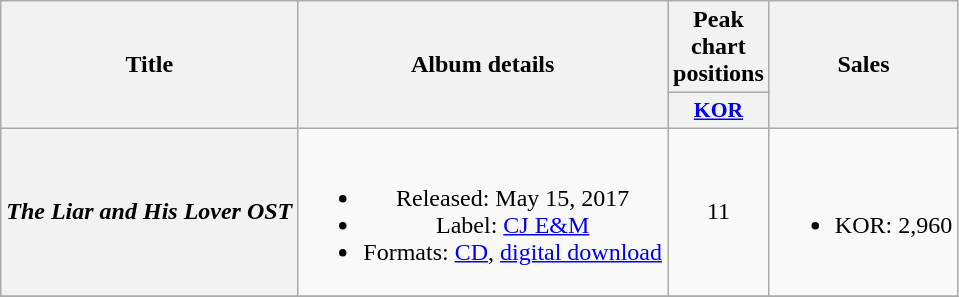<table class="wikitable plainrowheaders" style="text-align:center;">
<tr>
<th scope="col" rowspan="2">Title</th>
<th scope="col" rowspan="2">Album details</th>
<th scope="col">Peak chart positions</th>
<th scope="col" rowspan="2">Sales</th>
</tr>
<tr>
<th scope="col" style="width:3em;font-size:90%;"><a href='#'>KOR</a><br></th>
</tr>
<tr>
<th scope="row"><em>The Liar and His Lover OST</em></th>
<td><br><ul><li>Released: May 15, 2017</li><li>Label: <a href='#'>CJ E&M</a></li><li>Formats: <a href='#'>CD</a>, <a href='#'>digital download</a></li></ul></td>
<td>11</td>
<td><br><ul><li>KOR: 2,960</li></ul></td>
</tr>
<tr>
</tr>
</table>
